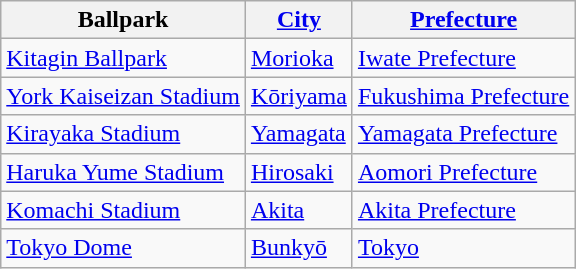<table class="wikitable unsortable plainrowheaders" style="text-align:left">
<tr>
<th scope="col">Ballpark</th>
<th scope="col"><a href='#'>City</a></th>
<th scope="col"><a href='#'>Prefecture</a></th>
</tr>
<tr>
<td><a href='#'>Kitagin Ballpark</a></td>
<td><a href='#'>Morioka</a></td>
<td><a href='#'>Iwate Prefecture</a></td>
</tr>
<tr>
<td><a href='#'>York Kaiseizan Stadium</a></td>
<td><a href='#'>Kōriyama</a></td>
<td><a href='#'>Fukushima Prefecture</a></td>
</tr>
<tr>
<td><a href='#'>Kirayaka Stadium</a></td>
<td><a href='#'>Yamagata</a></td>
<td><a href='#'>Yamagata Prefecture</a></td>
</tr>
<tr>
<td><a href='#'>Haruka Yume Stadium</a></td>
<td><a href='#'>Hirosaki</a></td>
<td><a href='#'>Aomori Prefecture</a></td>
</tr>
<tr>
<td><a href='#'>Komachi Stadium</a></td>
<td><a href='#'>Akita</a></td>
<td><a href='#'>Akita Prefecture</a></td>
</tr>
<tr>
<td><a href='#'>Tokyo Dome</a></td>
<td><a href='#'>Bunkyō</a></td>
<td><a href='#'>Tokyo</a></td>
</tr>
</table>
